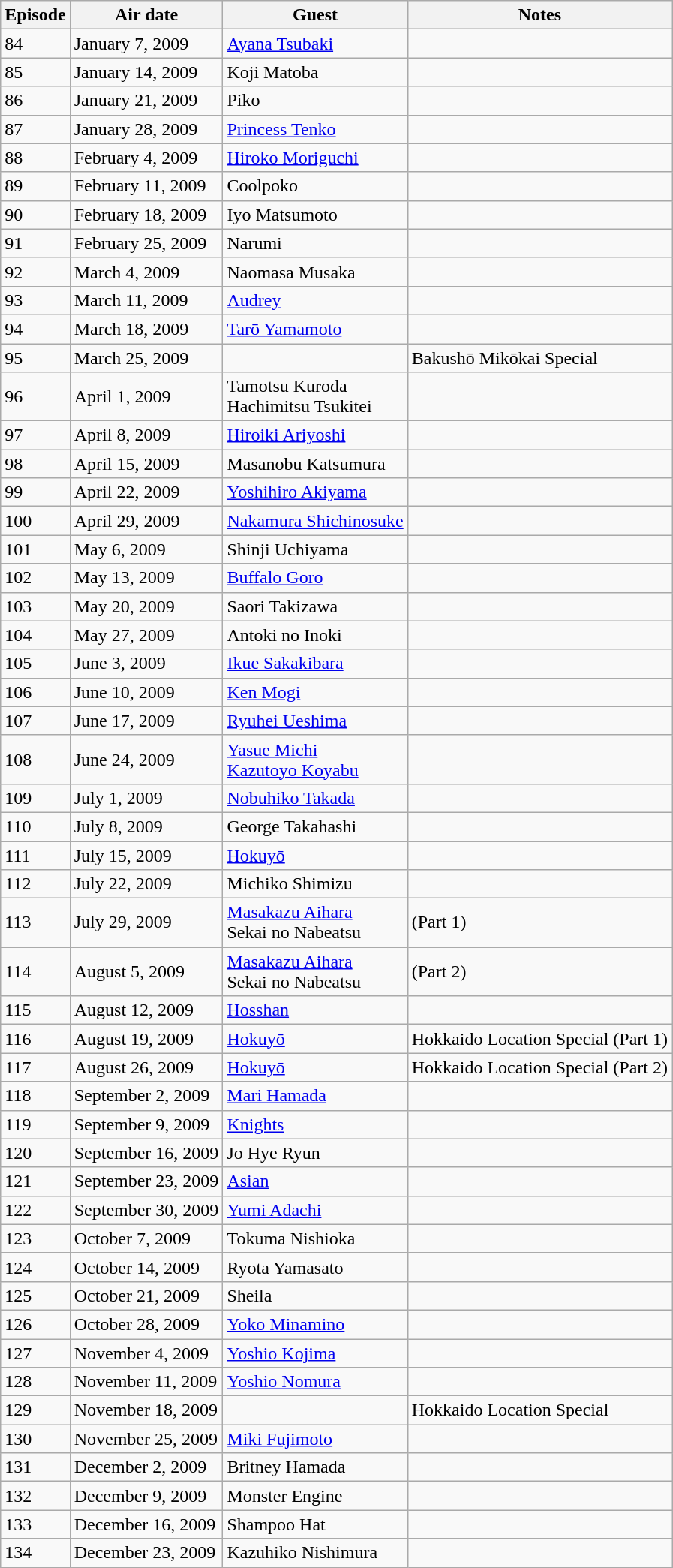<table class="wikitable">
<tr>
<th>Episode</th>
<th>Air date</th>
<th>Guest</th>
<th>Notes</th>
</tr>
<tr>
<td>84</td>
<td>January 7, 2009</td>
<td><a href='#'>Ayana Tsubaki</a></td>
<td></td>
</tr>
<tr>
<td>85</td>
<td>January 14, 2009</td>
<td>Koji Matoba</td>
<td></td>
</tr>
<tr>
<td>86</td>
<td>January 21, 2009</td>
<td>Piko</td>
<td></td>
</tr>
<tr>
<td>87</td>
<td>January 28, 2009</td>
<td><a href='#'>Princess Tenko</a></td>
<td></td>
</tr>
<tr>
<td>88</td>
<td>February 4, 2009</td>
<td><a href='#'>Hiroko Moriguchi</a></td>
<td></td>
</tr>
<tr>
<td>89</td>
<td>February 11, 2009</td>
<td>Coolpoko</td>
<td></td>
</tr>
<tr>
<td>90</td>
<td>February 18, 2009</td>
<td>Iyo Matsumoto</td>
<td></td>
</tr>
<tr>
<td>91</td>
<td>February 25, 2009</td>
<td>Narumi</td>
<td></td>
</tr>
<tr>
<td>92</td>
<td>March 4, 2009</td>
<td>Naomasa Musaka</td>
<td></td>
</tr>
<tr>
<td>93</td>
<td>March 11, 2009</td>
<td><a href='#'>Audrey</a></td>
<td></td>
</tr>
<tr>
<td>94</td>
<td>March 18, 2009</td>
<td><a href='#'>Tarō Yamamoto</a></td>
<td></td>
</tr>
<tr>
<td>95</td>
<td>March 25, 2009</td>
<td></td>
<td>Bakushō Mikōkai Special</td>
</tr>
<tr>
<td>96</td>
<td>April 1, 2009</td>
<td>Tamotsu Kuroda<br>Hachimitsu Tsukitei</td>
<td></td>
</tr>
<tr>
<td>97</td>
<td>April 8, 2009</td>
<td><a href='#'>Hiroiki Ariyoshi</a></td>
<td></td>
</tr>
<tr>
<td>98</td>
<td>April 15, 2009</td>
<td>Masanobu Katsumura</td>
<td></td>
</tr>
<tr>
<td>99</td>
<td>April 22, 2009</td>
<td><a href='#'>Yoshihiro Akiyama</a></td>
<td></td>
</tr>
<tr>
<td>100</td>
<td>April 29, 2009</td>
<td><a href='#'>Nakamura Shichinosuke</a></td>
<td></td>
</tr>
<tr>
<td>101</td>
<td>May 6, 2009</td>
<td>Shinji Uchiyama</td>
<td></td>
</tr>
<tr>
<td>102</td>
<td>May 13, 2009</td>
<td><a href='#'>Buffalo Goro</a></td>
<td></td>
</tr>
<tr>
<td>103</td>
<td>May 20, 2009</td>
<td>Saori Takizawa</td>
<td></td>
</tr>
<tr>
<td>104</td>
<td>May 27, 2009</td>
<td>Antoki no Inoki</td>
<td></td>
</tr>
<tr>
<td>105</td>
<td>June 3, 2009</td>
<td><a href='#'>Ikue Sakakibara</a></td>
<td></td>
</tr>
<tr>
<td>106</td>
<td>June 10, 2009</td>
<td><a href='#'>Ken Mogi</a></td>
<td></td>
</tr>
<tr>
<td>107</td>
<td>June 17, 2009</td>
<td><a href='#'>Ryuhei Ueshima</a></td>
<td></td>
</tr>
<tr>
<td>108</td>
<td>June 24, 2009</td>
<td><a href='#'>Yasue Michi</a><br><a href='#'>Kazutoyo Koyabu</a></td>
<td></td>
</tr>
<tr>
<td>109</td>
<td>July 1, 2009</td>
<td><a href='#'>Nobuhiko Takada</a></td>
<td></td>
</tr>
<tr>
<td>110</td>
<td>July 8, 2009</td>
<td>George Takahashi</td>
<td></td>
</tr>
<tr>
<td>111</td>
<td>July 15, 2009</td>
<td><a href='#'>Hokuyō</a></td>
<td></td>
</tr>
<tr>
<td>112</td>
<td>July 22, 2009</td>
<td>Michiko Shimizu</td>
<td></td>
</tr>
<tr>
<td>113</td>
<td>July 29, 2009</td>
<td><a href='#'>Masakazu Aihara</a><br>Sekai no Nabeatsu</td>
<td>(Part 1)</td>
</tr>
<tr>
<td>114</td>
<td>August 5, 2009</td>
<td><a href='#'>Masakazu Aihara</a><br>Sekai no Nabeatsu</td>
<td>(Part 2)</td>
</tr>
<tr>
<td>115</td>
<td>August 12, 2009</td>
<td><a href='#'>Hosshan</a></td>
<td></td>
</tr>
<tr>
<td>116</td>
<td>August 19, 2009</td>
<td><a href='#'>Hokuyō</a></td>
<td>Hokkaido Location Special (Part 1)</td>
</tr>
<tr>
<td>117</td>
<td>August 26, 2009</td>
<td><a href='#'>Hokuyō</a></td>
<td>Hokkaido Location Special (Part 2)</td>
</tr>
<tr>
<td>118</td>
<td>September 2, 2009</td>
<td><a href='#'>Mari Hamada</a></td>
<td></td>
</tr>
<tr>
<td>119</td>
<td>September 9, 2009</td>
<td><a href='#'>Knights</a></td>
<td></td>
</tr>
<tr>
<td>120</td>
<td>September 16, 2009</td>
<td>Jo Hye Ryun</td>
<td></td>
</tr>
<tr>
<td>121</td>
<td>September 23, 2009</td>
<td><a href='#'>Asian</a></td>
<td></td>
</tr>
<tr>
<td>122</td>
<td>September 30, 2009</td>
<td><a href='#'>Yumi Adachi</a></td>
<td></td>
</tr>
<tr>
<td>123</td>
<td>October 7, 2009</td>
<td>Tokuma Nishioka</td>
<td></td>
</tr>
<tr>
<td>124</td>
<td>October 14, 2009</td>
<td>Ryota Yamasato</td>
<td></td>
</tr>
<tr>
<td>125</td>
<td>October 21, 2009</td>
<td>Sheila</td>
<td></td>
</tr>
<tr>
<td>126</td>
<td>October 28, 2009</td>
<td><a href='#'>Yoko Minamino</a></td>
<td></td>
</tr>
<tr>
<td>127</td>
<td>November 4, 2009</td>
<td><a href='#'>Yoshio Kojima</a></td>
<td></td>
</tr>
<tr>
<td>128</td>
<td>November 11, 2009</td>
<td><a href='#'>Yoshio Nomura</a></td>
<td></td>
</tr>
<tr>
<td>129</td>
<td>November 18, 2009</td>
<td></td>
<td>Hokkaido Location Special</td>
</tr>
<tr>
<td>130</td>
<td>November 25, 2009</td>
<td><a href='#'>Miki Fujimoto</a></td>
<td></td>
</tr>
<tr>
<td>131</td>
<td>December 2, 2009</td>
<td>Britney Hamada</td>
<td></td>
</tr>
<tr>
<td>132</td>
<td>December 9, 2009</td>
<td>Monster Engine</td>
<td></td>
</tr>
<tr>
<td>133</td>
<td>December 16, 2009</td>
<td>Shampoo Hat</td>
<td></td>
</tr>
<tr>
<td>134</td>
<td>December 23, 2009</td>
<td>Kazuhiko Nishimura</td>
<td></td>
</tr>
</table>
